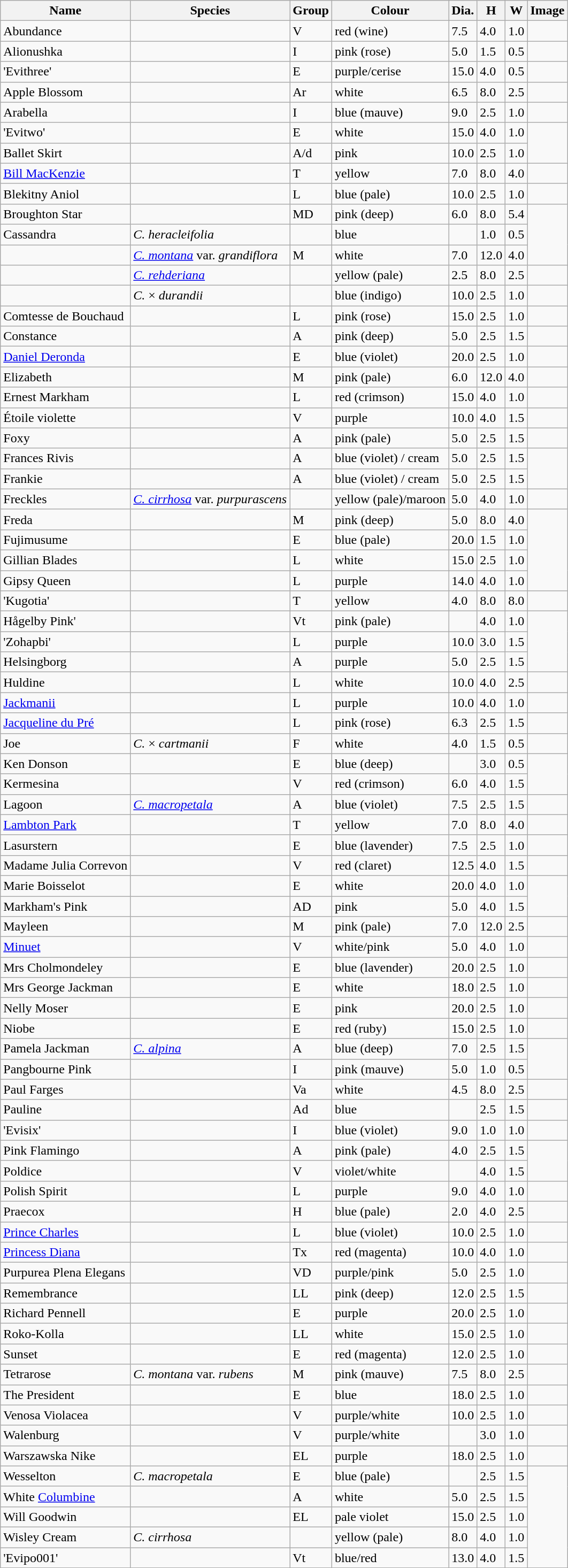<table class="wikitable sortable">
<tr>
<th>Name</th>
<th>Species</th>
<th>Group</th>
<th>Colour</th>
<th>Dia.</th>
<th>H</th>
<th>W</th>
<th>Image</th>
</tr>
<tr>
<td>Abundance</td>
<td></td>
<td>V</td>
<td>red (wine)</td>
<td>7.5</td>
<td>4.0</td>
<td>1.0</td>
</tr>
<tr>
<td>Alionushka</td>
<td></td>
<td>I</td>
<td>pink (rose)</td>
<td>5.0</td>
<td>1.5</td>
<td>0.5</td>
<td></td>
</tr>
<tr>
<td> 'Evithree'</td>
<td></td>
<td>E</td>
<td>purple/cerise</td>
<td>15.0</td>
<td>4.0</td>
<td>0.5</td>
<td></td>
</tr>
<tr>
<td>Apple Blossom</td>
<td></td>
<td>Ar</td>
<td>white</td>
<td>6.5</td>
<td>8.0</td>
<td>2.5</td>
</tr>
<tr>
<td>Arabella</td>
<td></td>
<td>I</td>
<td>blue (mauve)</td>
<td>9.0</td>
<td>2.5</td>
<td>1.0</td>
<td></td>
</tr>
<tr>
<td> 'Evitwo'</td>
<td></td>
<td>E</td>
<td>white</td>
<td>15.0</td>
<td>4.0</td>
<td>1.0</td>
</tr>
<tr>
<td>Ballet Skirt</td>
<td></td>
<td>A/d</td>
<td>pink</td>
<td>10.0</td>
<td>2.5</td>
<td>1.0</td>
</tr>
<tr>
<td><a href='#'>Bill MacKenzie</a></td>
<td></td>
<td>T</td>
<td>yellow</td>
<td>7.0</td>
<td>8.0</td>
<td>4.0</td>
<td></td>
</tr>
<tr>
<td>Blekitny Aniol</td>
<td></td>
<td>L</td>
<td>blue (pale)</td>
<td>10.0</td>
<td>2.5</td>
<td>1.0</td>
<td></td>
</tr>
<tr>
<td>Broughton Star</td>
<td></td>
<td>MD</td>
<td>pink (deep)</td>
<td>6.0</td>
<td>8.0</td>
<td>5.4</td>
</tr>
<tr>
<td>Cassandra</td>
<td><em>C. heracleifolia</em></td>
<td></td>
<td>blue</td>
<td></td>
<td>1.0</td>
<td>0.5</td>
</tr>
<tr>
<td></td>
<td><em><a href='#'>C. montana</a></em> var. <em>grandiflora</em></td>
<td>M</td>
<td>white</td>
<td>7.0</td>
<td>12.0</td>
<td>4.0</td>
</tr>
<tr>
<td></td>
<td><em><a href='#'>C. rehderiana</a></em></td>
<td></td>
<td>yellow (pale)</td>
<td>2.5</td>
<td>8.0</td>
<td>2.5</td>
<td></td>
</tr>
<tr>
<td></td>
<td><em>C.</em> × <em>durandii</em></td>
<td></td>
<td>blue (indigo)</td>
<td>10.0</td>
<td>2.5</td>
<td>1.0</td>
</tr>
<tr>
<td>Comtesse de Bouchaud</td>
<td></td>
<td>L</td>
<td>pink (rose)</td>
<td>15.0</td>
<td>2.5</td>
<td>1.0</td>
<td></td>
</tr>
<tr>
<td>Constance</td>
<td></td>
<td>A</td>
<td>pink (deep)</td>
<td>5.0</td>
<td>2.5</td>
<td>1.5</td>
<td></td>
</tr>
<tr>
<td><a href='#'>Daniel Deronda</a></td>
<td></td>
<td>E</td>
<td>blue (violet)</td>
<td>20.0</td>
<td>2.5</td>
<td>1.0</td>
<td></td>
</tr>
<tr>
<td>Elizabeth</td>
<td></td>
<td>M</td>
<td>pink (pale)</td>
<td>6.0</td>
<td>12.0</td>
<td>4.0</td>
<td></td>
</tr>
<tr>
<td>Ernest Markham</td>
<td></td>
<td>L</td>
<td>red (crimson)</td>
<td>15.0</td>
<td>4.0</td>
<td>1.0</td>
<td></td>
</tr>
<tr>
<td>Étoile violette</td>
<td></td>
<td>V</td>
<td>purple</td>
<td>10.0</td>
<td>4.0</td>
<td>1.5</td>
<td></td>
</tr>
<tr>
<td>Foxy</td>
<td></td>
<td>A</td>
<td>pink (pale)</td>
<td>5.0</td>
<td>2.5</td>
<td>1.5</td>
<td></td>
</tr>
<tr>
<td>Frances Rivis</td>
<td></td>
<td>A</td>
<td>blue (violet) / cream</td>
<td>5.0</td>
<td>2.5</td>
<td>1.5</td>
</tr>
<tr>
<td>Frankie</td>
<td></td>
<td>A</td>
<td>blue (violet) / cream</td>
<td>5.0</td>
<td>2.5</td>
<td>1.5</td>
</tr>
<tr>
<td>Freckles</td>
<td><em><a href='#'>C. cirrhosa</a></em> var. <em>purpurascens</em></td>
<td></td>
<td>yellow (pale)/maroon</td>
<td>5.0</td>
<td>4.0</td>
<td>1.0</td>
<td></td>
</tr>
<tr>
<td>Freda</td>
<td></td>
<td>M</td>
<td>pink (deep)</td>
<td>5.0</td>
<td>8.0</td>
<td>4.0</td>
</tr>
<tr>
<td>Fujimusume</td>
<td></td>
<td>E</td>
<td>blue (pale)</td>
<td>20.0</td>
<td>1.5</td>
<td>1.0</td>
</tr>
<tr>
<td>Gillian Blades</td>
<td></td>
<td>L</td>
<td>white</td>
<td>15.0</td>
<td>2.5</td>
<td>1.0</td>
</tr>
<tr>
<td>Gipsy Queen</td>
<td></td>
<td>L</td>
<td>purple</td>
<td>14.0</td>
<td>4.0</td>
<td>1.0</td>
</tr>
<tr>
<td> 'Kugotia'</td>
<td></td>
<td>T</td>
<td>yellow</td>
<td>4.0</td>
<td>8.0</td>
<td>8.0</td>
<td></td>
</tr>
<tr>
<td>Hågelby Pink'</td>
<td></td>
<td>Vt</td>
<td>pink (pale)</td>
<td></td>
<td>4.0</td>
<td>1.0</td>
</tr>
<tr>
<td> 'Zohapbi'</td>
<td></td>
<td>L</td>
<td>purple</td>
<td>10.0</td>
<td>3.0</td>
<td>1.5</td>
</tr>
<tr>
<td>Helsingborg</td>
<td></td>
<td>A</td>
<td>purple</td>
<td>5.0</td>
<td>2.5</td>
<td>1.5</td>
</tr>
<tr>
<td>Huldine</td>
<td></td>
<td>L</td>
<td>white</td>
<td>10.0</td>
<td>4.0</td>
<td>2.5</td>
<td></td>
</tr>
<tr>
<td><a href='#'>Jackmanii</a></td>
<td></td>
<td>L</td>
<td>purple</td>
<td>10.0</td>
<td>4.0</td>
<td>1.0</td>
<td></td>
</tr>
<tr>
<td><a href='#'>Jacqueline du Pré</a></td>
<td></td>
<td>L</td>
<td>pink (rose)</td>
<td>6.3</td>
<td>2.5</td>
<td>1.5</td>
</tr>
<tr>
<td>Joe</td>
<td><em>C.</em> × <em>cartmanii</em></td>
<td>F</td>
<td>white</td>
<td>4.0</td>
<td>1.5</td>
<td>0.5</td>
<td></td>
</tr>
<tr>
<td>Ken Donson</td>
<td></td>
<td>E</td>
<td>blue (deep)</td>
<td></td>
<td>3.0</td>
<td>0.5</td>
</tr>
<tr>
<td>Kermesina</td>
<td></td>
<td>V</td>
<td>red (crimson)</td>
<td>6.0</td>
<td>4.0</td>
<td>1.5</td>
</tr>
<tr>
<td>Lagoon</td>
<td><em><a href='#'>C. macropetala</a></em></td>
<td>A</td>
<td>blue (violet)</td>
<td>7.5</td>
<td>2.5</td>
<td>1.5</td>
<td></td>
</tr>
<tr>
<td><a href='#'>Lambton Park</a></td>
<td></td>
<td>T</td>
<td>yellow</td>
<td>7.0</td>
<td>8.0</td>
<td>4.0</td>
</tr>
<tr>
<td>Lasurstern</td>
<td></td>
<td>E</td>
<td>blue (lavender)</td>
<td>7.5</td>
<td>2.5</td>
<td>1.0</td>
<td></td>
</tr>
<tr>
<td>Madame Julia Correvon</td>
<td></td>
<td>V</td>
<td>red (claret)</td>
<td>12.5</td>
<td>4.0</td>
<td>1.5</td>
<td></td>
</tr>
<tr>
<td>Marie Boisselot</td>
<td></td>
<td>E</td>
<td>white</td>
<td>20.0</td>
<td>4.0</td>
<td>1.0</td>
</tr>
<tr>
<td>Markham's Pink</td>
<td></td>
<td>AD</td>
<td>pink</td>
<td>5.0</td>
<td>4.0</td>
<td>1.5</td>
</tr>
<tr>
<td>Mayleen</td>
<td></td>
<td>M</td>
<td>pink (pale)</td>
<td>7.0</td>
<td>12.0</td>
<td>2.5</td>
<td></td>
</tr>
<tr>
<td><a href='#'>Minuet</a></td>
<td></td>
<td>V</td>
<td>white/pink</td>
<td>5.0</td>
<td>4.0</td>
<td>1.0</td>
<td></td>
</tr>
<tr>
<td>Mrs Cholmondeley</td>
<td></td>
<td>E</td>
<td>blue (lavender)</td>
<td>20.0</td>
<td>2.5</td>
<td>1.0</td>
<td></td>
</tr>
<tr>
<td>Mrs George Jackman</td>
<td></td>
<td>E</td>
<td>white</td>
<td>18.0</td>
<td>2.5</td>
<td>1.0</td>
<td></td>
</tr>
<tr>
<td>Nelly Moser</td>
<td></td>
<td>E</td>
<td>pink</td>
<td>20.0</td>
<td>2.5</td>
<td>1.0</td>
<td></td>
</tr>
<tr>
<td>Niobe</td>
<td></td>
<td>E</td>
<td>red (ruby)</td>
<td>15.0</td>
<td>2.5</td>
<td>1.0</td>
<td></td>
</tr>
<tr>
<td>Pamela Jackman</td>
<td><em><a href='#'>C. alpina</a></em></td>
<td>A</td>
<td>blue (deep)</td>
<td>7.0</td>
<td>2.5</td>
<td>1.5</td>
</tr>
<tr>
<td>Pangbourne Pink</td>
<td></td>
<td>I</td>
<td>pink (mauve)</td>
<td>5.0</td>
<td>1.0</td>
<td>0.5</td>
</tr>
<tr>
<td>Paul Farges</td>
<td></td>
<td>Va</td>
<td>white</td>
<td>4.5</td>
<td>8.0</td>
<td>2.5</td>
<td></td>
</tr>
<tr>
<td>Pauline</td>
<td></td>
<td>Ad</td>
<td>blue</td>
<td></td>
<td>2.5</td>
<td>1.5</td>
</tr>
<tr>
<td> 'Evisix'</td>
<td></td>
<td>I</td>
<td>blue (violet)</td>
<td>9.0</td>
<td>1.0</td>
<td>1.0</td>
<td></td>
</tr>
<tr>
<td>Pink Flamingo</td>
<td></td>
<td>A</td>
<td>pink (pale)</td>
<td>4.0</td>
<td>2.5</td>
<td>1.5</td>
</tr>
<tr>
<td>Poldice</td>
<td></td>
<td>V</td>
<td>violet/white</td>
<td></td>
<td>4.0</td>
<td>1.5</td>
</tr>
<tr>
<td>Polish Spirit</td>
<td></td>
<td>L</td>
<td>purple</td>
<td>9.0</td>
<td>4.0</td>
<td>1.0</td>
<td></td>
</tr>
<tr>
<td>Praecox</td>
<td></td>
<td>H</td>
<td>blue (pale)</td>
<td>2.0</td>
<td>4.0</td>
<td>2.5</td>
<td></td>
</tr>
<tr>
<td><a href='#'>Prince Charles</a></td>
<td></td>
<td>L</td>
<td>blue (violet)</td>
<td>10.0</td>
<td>2.5</td>
<td>1.0</td>
<td></td>
</tr>
<tr>
<td><a href='#'>Princess Diana</a></td>
<td></td>
<td>Tx</td>
<td>red (magenta)</td>
<td>10.0</td>
<td>4.0</td>
<td>1.0</td>
<td></td>
</tr>
<tr>
<td>Purpurea Plena Elegans</td>
<td></td>
<td>VD</td>
<td>purple/pink</td>
<td>5.0</td>
<td>2.5</td>
<td>1.0</td>
</tr>
<tr>
<td>Remembrance</td>
<td></td>
<td>LL</td>
<td>pink (deep)</td>
<td>12.0</td>
<td>2.5</td>
<td>1.5</td>
<td></td>
</tr>
<tr>
<td>Richard Pennell</td>
<td></td>
<td>E</td>
<td>purple</td>
<td>20.0</td>
<td>2.5</td>
<td>1.0</td>
<td></td>
</tr>
<tr>
<td>Roko-Kolla</td>
<td></td>
<td>LL</td>
<td>white</td>
<td>15.0</td>
<td>2.5</td>
<td>1.0</td>
<td></td>
</tr>
<tr>
<td>Sunset</td>
<td></td>
<td>E</td>
<td>red (magenta)</td>
<td>12.0</td>
<td>2.5</td>
<td>1.0</td>
<td></td>
</tr>
<tr>
<td>Tetrarose</td>
<td><em>C. montana</em> var. <em>rubens</em></td>
<td>M</td>
<td>pink (mauve)</td>
<td>7.5</td>
<td>8.0</td>
<td>2.5</td>
</tr>
<tr>
<td>The President</td>
<td></td>
<td>E</td>
<td>blue</td>
<td>18.0</td>
<td>2.5</td>
<td>1.0</td>
<td></td>
</tr>
<tr>
<td>Venosa Violacea</td>
<td></td>
<td>V</td>
<td>purple/white</td>
<td>10.0</td>
<td>2.5</td>
<td>1.0</td>
<td></td>
</tr>
<tr>
<td>Walenburg</td>
<td></td>
<td>V</td>
<td>purple/white</td>
<td></td>
<td>3.0</td>
<td>1.0</td>
</tr>
<tr>
<td>Warszawska Nike</td>
<td></td>
<td>EL</td>
<td>purple</td>
<td>18.0</td>
<td>2.5</td>
<td>1.0</td>
<td></td>
</tr>
<tr>
<td>Wesselton</td>
<td><em>C. macropetala</em></td>
<td>E</td>
<td>blue (pale)</td>
<td></td>
<td>2.5</td>
<td>1.5</td>
</tr>
<tr>
<td>White <a href='#'>Columbine</a></td>
<td></td>
<td>A</td>
<td>white</td>
<td>5.0</td>
<td>2.5</td>
<td>1.5</td>
</tr>
<tr>
<td>Will Goodwin</td>
<td></td>
<td>EL</td>
<td>pale violet</td>
<td>15.0</td>
<td>2.5</td>
<td>1.0</td>
</tr>
<tr>
<td>Wisley Cream</td>
<td><em>C. cirrhosa</em></td>
<td></td>
<td>yellow (pale)</td>
<td>8.0</td>
<td>4.0</td>
<td>1.0</td>
</tr>
<tr>
<td> 'Evipo001'</td>
<td></td>
<td>Vt</td>
<td>blue/red</td>
<td>13.0</td>
<td>4.0</td>
<td>1.5</td>
</tr>
<tr>
</tr>
</table>
